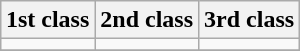<table class="wikitable" style="margin:1em auto;">
<tr>
<th>1st class</th>
<th>2nd class</th>
<th>3rd class</th>
</tr>
<tr>
<td></td>
<td></td>
<td></td>
</tr>
<tr>
</tr>
</table>
